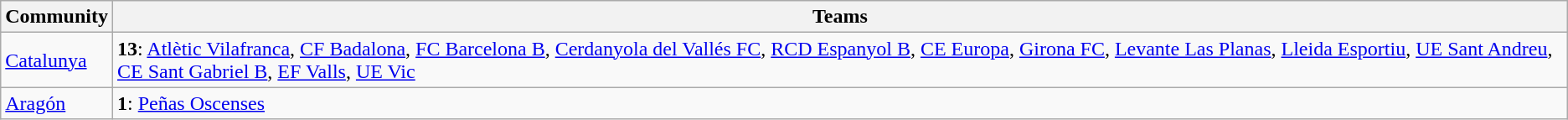<table class="wikitable">
<tr>
<th>Community</th>
<th>Teams</th>
</tr>
<tr>
<td> <a href='#'>Catalunya</a><br></td>
<td><strong>13</strong>: <a href='#'>Atlètic Vilafranca</a>, <a href='#'>CF Badalona</a>, <a href='#'>FC Barcelona B</a>, <a href='#'>Cerdanyola del Vallés FC</a>, <a href='#'>RCD Espanyol B</a>, <a href='#'>CE Europa</a>, <a href='#'>Girona FC</a>, <a href='#'>Levante Las Planas</a>, <a href='#'>Lleida Esportiu</a>, <a href='#'>UE Sant Andreu</a>, <a href='#'>CE Sant Gabriel B</a>, <a href='#'>EF Valls</a>, <a href='#'>UE Vic</a></td>
</tr>
<tr>
<td> <a href='#'>Aragón</a></td>
<td><strong>1</strong>: <a href='#'>Peñas Oscenses</a></td>
</tr>
</table>
